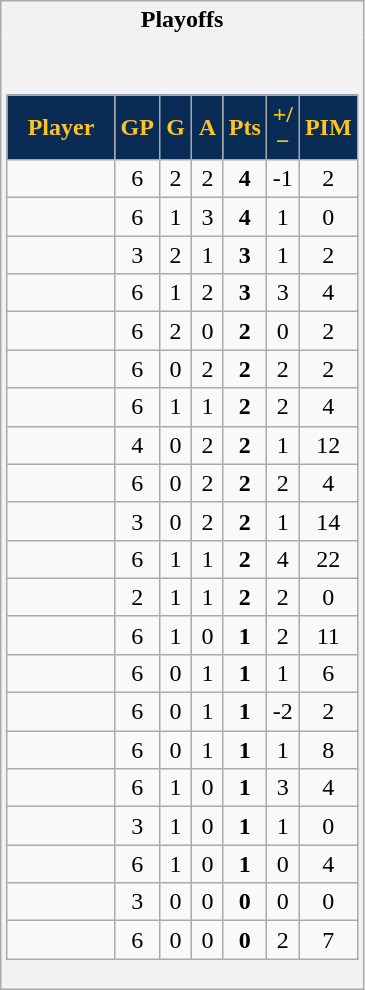<table class="wikitable" style="border: 1px solid #aaa;">
<tr>
<th style="border: 0;">Playoffs</th>
</tr>
<tr>
<td style="background: #f2f2f2; border: 0; text-align: center;"><br><table class="wikitable sortable" width="100%">
<tr align=center>
<th style="background:#092c57;color:#ffc322;" width="40%">Player</th>
<th style="background:#092c57;color:#ffc322;" width="10%">GP</th>
<th style="background:#092c57;color:#ffc322;" width="10%">G</th>
<th style="background:#092c57;color:#ffc322;" width="10%">A</th>
<th style="background:#092c57;color:#ffc322;" width="10%">Pts</th>
<th style="background:#092c57;color:#ffc322;" width="10%">+/−</th>
<th style="background:#092c57;color:#ffc322;" width="10%">PIM</th>
</tr>
<tr align=center>
<td></td>
<td>6</td>
<td>2</td>
<td>2</td>
<td><strong>4</strong></td>
<td>-1</td>
<td>2</td>
</tr>
<tr align=center>
<td></td>
<td>6</td>
<td>1</td>
<td>3</td>
<td><strong>4</strong></td>
<td>1</td>
<td>0</td>
</tr>
<tr align=center>
<td></td>
<td>3</td>
<td>2</td>
<td>1</td>
<td><strong>3</strong></td>
<td>1</td>
<td>2</td>
</tr>
<tr align=center>
<td></td>
<td>6</td>
<td>1</td>
<td>2</td>
<td><strong>3</strong></td>
<td>3</td>
<td>4</td>
</tr>
<tr align=center>
<td></td>
<td>6</td>
<td>2</td>
<td>0</td>
<td><strong>2</strong></td>
<td>0</td>
<td>2</td>
</tr>
<tr align=center>
<td></td>
<td>6</td>
<td>0</td>
<td>2</td>
<td><strong>2</strong></td>
<td>2</td>
<td>2</td>
</tr>
<tr align=center>
<td></td>
<td>6</td>
<td>1</td>
<td>1</td>
<td><strong>2</strong></td>
<td>2</td>
<td>4</td>
</tr>
<tr align=center>
<td></td>
<td>4</td>
<td>0</td>
<td>2</td>
<td><strong>2</strong></td>
<td>1</td>
<td>12</td>
</tr>
<tr align=center>
<td></td>
<td>6</td>
<td>0</td>
<td>2</td>
<td><strong>2</strong></td>
<td>2</td>
<td>4</td>
</tr>
<tr align=center>
<td></td>
<td>3</td>
<td>0</td>
<td>2</td>
<td><strong>2</strong></td>
<td>1</td>
<td>14</td>
</tr>
<tr align=center>
<td></td>
<td>6</td>
<td>1</td>
<td>1</td>
<td><strong>2</strong></td>
<td>4</td>
<td>22</td>
</tr>
<tr align=center>
<td></td>
<td>2</td>
<td>1</td>
<td>1</td>
<td><strong>2</strong></td>
<td>2</td>
<td>0</td>
</tr>
<tr align=center>
<td></td>
<td>6</td>
<td>1</td>
<td>0</td>
<td><strong>1</strong></td>
<td>2</td>
<td>11</td>
</tr>
<tr align=center>
<td></td>
<td>6</td>
<td>0</td>
<td>1</td>
<td><strong>1</strong></td>
<td>1</td>
<td>6</td>
</tr>
<tr align=center>
<td></td>
<td>6</td>
<td>0</td>
<td>1</td>
<td><strong>1</strong></td>
<td>-2</td>
<td>2</td>
</tr>
<tr align=center>
<td></td>
<td>6</td>
<td>0</td>
<td>1</td>
<td><strong>1</strong></td>
<td>1</td>
<td>8</td>
</tr>
<tr align=center>
<td></td>
<td>6</td>
<td>1</td>
<td>0</td>
<td><strong>1</strong></td>
<td>3</td>
<td>4</td>
</tr>
<tr align=center>
<td></td>
<td>3</td>
<td>1</td>
<td>0</td>
<td><strong>1</strong></td>
<td>1</td>
<td>0</td>
</tr>
<tr align=center>
<td></td>
<td>6</td>
<td>1</td>
<td>0</td>
<td><strong>1</strong></td>
<td>0</td>
<td>4</td>
</tr>
<tr align=center>
<td></td>
<td>3</td>
<td>0</td>
<td>0</td>
<td><strong>0</strong></td>
<td>0</td>
<td>0</td>
</tr>
<tr align=center>
<td></td>
<td>6</td>
<td>0</td>
<td>0</td>
<td><strong>0</strong></td>
<td>2</td>
<td>7</td>
</tr>
</table>
</td>
</tr>
</table>
